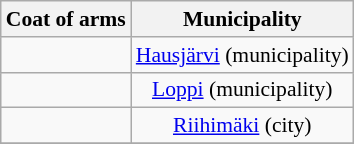<table class="wikitable" style="font-size: 90%; text-align: center; line-height: normal; margin-left: 30px;">
<tr>
<th>Coat of arms</th>
<th>Municipality</th>
</tr>
<tr>
<td align=left></td>
<td><a href='#'>Hausjärvi</a> (municipality)</td>
</tr>
<tr>
<td align=left></td>
<td><a href='#'>Loppi</a> (municipality)</td>
</tr>
<tr>
<td align=left></td>
<td><a href='#'>Riihimäki</a> (city)</td>
</tr>
<tr>
</tr>
</table>
